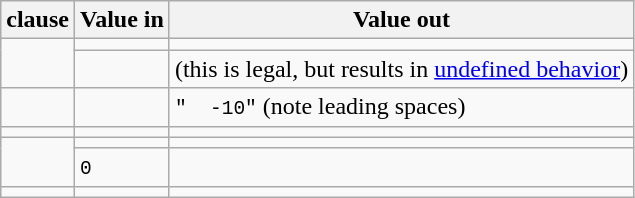<table class="wikitable">
<tr>
<th> clause</th>
<th>Value in</th>
<th>Value out</th>
</tr>
<tr>
<td rowspan="2"></td>
<td></td>
<td></td>
</tr>
<tr>
<td></td>
<td> (this is legal, but results in <a href='#'>undefined behavior</a>)</td>
</tr>
<tr>
<td></td>
<td></td>
<td><code>"  -10"</code> (note leading spaces)</td>
</tr>
<tr>
<td></td>
<td></td>
<td></td>
</tr>
<tr>
<td rowspan="2"></td>
<td></td>
<td></td>
</tr>
<tr>
<td><code>0</code> </td>
<td></td>
</tr>
<tr>
<td></td>
<td></td>
<td></td>
</tr>
</table>
